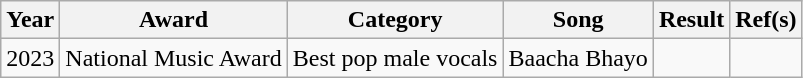<table class="wikitable">
<tr>
<th>Year</th>
<th>Award</th>
<th>Category</th>
<th>Song</th>
<th>Result</th>
<th>Ref(s)</th>
</tr>
<tr>
<td>2023</td>
<td>National Music Award</td>
<td>Best pop male vocals</td>
<td>Baacha Bhayo</td>
<td></td>
<td></td>
</tr>
</table>
